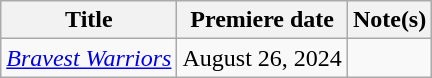<table class="wikitable sortable" style="text-align:center;">
<tr>
<th scope="col">Title</th>
<th scope="col">Premiere date</th>
<th scope="col">Note(s)</th>
</tr>
<tr>
<td scope="row" style="text-align:left;"><em><a href='#'>Bravest Warriors</a></em></td>
<td>August 26, 2024</td>
<td></td>
</tr>
</table>
